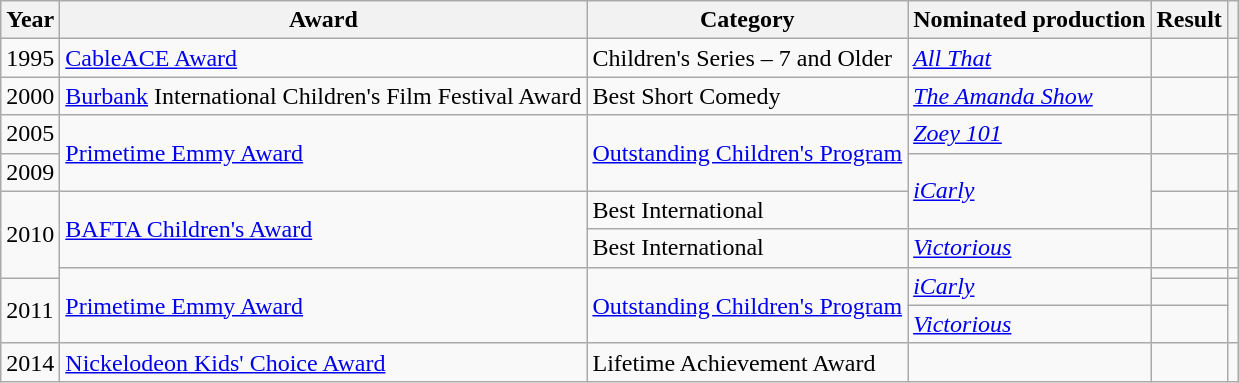<table class="wikitable">
<tr>
<th>Year</th>
<th>Award</th>
<th>Category</th>
<th>Nominated production</th>
<th>Result</th>
<th></th>
</tr>
<tr>
<td>1995</td>
<td><a href='#'>CableACE Award</a></td>
<td>Children's Series – 7 and Older</td>
<td><em><a href='#'>All That</a></em></td>
<td></td>
<td></td>
</tr>
<tr>
<td>2000</td>
<td><a href='#'>Burbank</a> International Children's Film Festival Award</td>
<td>Best Short Comedy</td>
<td><em><a href='#'>The Amanda Show</a></em></td>
<td></td>
<td></td>
</tr>
<tr>
<td>2005</td>
<td rowspan=2><a href='#'>Primetime Emmy Award</a></td>
<td rowspan=2><a href='#'>Outstanding Children's Program</a></td>
<td><em><a href='#'>Zoey 101</a></em></td>
<td></td>
<td></td>
</tr>
<tr>
<td>2009</td>
<td rowspan=2><em><a href='#'>iCarly</a></em></td>
<td></td>
<td></td>
</tr>
<tr>
<td rowspan=3>2010</td>
<td rowspan=2><a href='#'>BAFTA Children's Award</a></td>
<td>Best International</td>
<td></td>
<td></td>
</tr>
<tr>
<td>Best International</td>
<td><em><a href='#'>Victorious</a></em></td>
<td></td>
<td></td>
</tr>
<tr>
<td rowspan=3><a href='#'>Primetime Emmy Award</a></td>
<td rowspan=3><a href='#'>Outstanding Children's Program</a></td>
<td rowspan=2><em><a href='#'>iCarly</a></em></td>
<td></td>
<td></td>
</tr>
<tr>
<td rowspan=2>2011</td>
<td></td>
<td rowspan=2></td>
</tr>
<tr>
<td><em><a href='#'>Victorious</a></em></td>
<td></td>
</tr>
<tr>
<td>2014</td>
<td><a href='#'>Nickelodeon Kids' Choice Award</a></td>
<td>Lifetime Achievement Award</td>
<td></td>
<td></td>
<td></td>
</tr>
</table>
